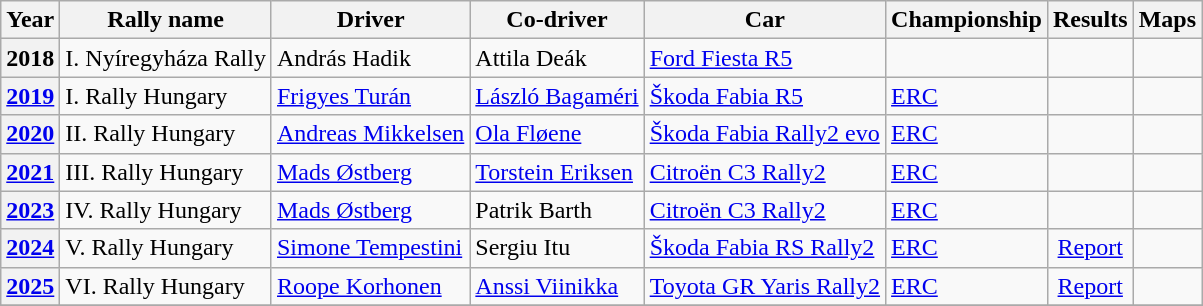<table class="wikitable style="text-align:left; font-size:90%">
<tr>
<th>Year</th>
<th>Rally name</th>
<th>Driver</th>
<th>Co-driver</th>
<th>Car</th>
<th>Championship</th>
<th>Results</th>
<th>Maps</th>
</tr>
<tr>
<th>2018</th>
<td align=left>I. Nyíregyháza Rally</td>
<td align=left> András Hadik</td>
<td align=left> Attila Deák</td>
<td align=left><a href='#'>Ford Fiesta R5</a></td>
<td></td>
<td align="center"></td>
<td align="center"></td>
</tr>
<tr>
<th><a href='#'>2019</a></th>
<td align=left>I. Rally Hungary</td>
<td align=left> <a href='#'>Frigyes Turán</a></td>
<td align=left> <a href='#'>László Bagaméri</a></td>
<td align=left><a href='#'>Škoda Fabia R5</a></td>
<td><a href='#'>ERC</a></td>
<td align="center"></td>
<td align="center"></td>
</tr>
<tr>
<th><a href='#'>2020</a></th>
<td align=left>II. Rally Hungary</td>
<td align=left> <a href='#'>Andreas Mikkelsen</a></td>
<td align=left> <a href='#'>Ola Fløene</a></td>
<td align=left><a href='#'>Škoda Fabia Rally2 evo</a></td>
<td><a href='#'>ERC</a></td>
<td align="center"></td>
<td align="center"></td>
</tr>
<tr>
<th><a href='#'>2021</a></th>
<td align=left>III. Rally Hungary</td>
<td align=left> <a href='#'>Mads Østberg</a></td>
<td align=left> <a href='#'>Torstein Eriksen</a></td>
<td align=left><a href='#'>Citroën C3 Rally2</a></td>
<td><a href='#'>ERC</a></td>
<td align="center"></td>
<td align="center"></td>
</tr>
<tr>
<th><a href='#'>2023</a></th>
<td align=left>IV. Rally Hungary</td>
<td align=left> <a href='#'>Mads Østberg</a></td>
<td align=left> Patrik Barth</td>
<td align=left><a href='#'>Citroën C3 Rally2</a></td>
<td><a href='#'>ERC</a></td>
<td align="center"></td>
<td align="center"></td>
</tr>
<tr>
<th><a href='#'>2024</a></th>
<td align=left>V. Rally Hungary</td>
<td align=left> <a href='#'>Simone Tempestini</a></td>
<td align=left> Sergiu Itu</td>
<td align=left><a href='#'>Škoda Fabia RS Rally2</a></td>
<td><a href='#'>ERC</a></td>
<td align="center"><a href='#'>Report</a></td>
<td align="center"></td>
</tr>
<tr>
<th><a href='#'>2025</a></th>
<td align=left>VI. Rally Hungary</td>
<td align=left> <a href='#'>Roope Korhonen</a></td>
<td align=left> <a href='#'>Anssi Viinikka</a></td>
<td align=left><a href='#'>Toyota GR Yaris Rally2</a></td>
<td><a href='#'>ERC</a></td>
<td align="center"><a href='#'>Report</a></td>
<td align="center"></td>
</tr>
<tr>
</tr>
</table>
